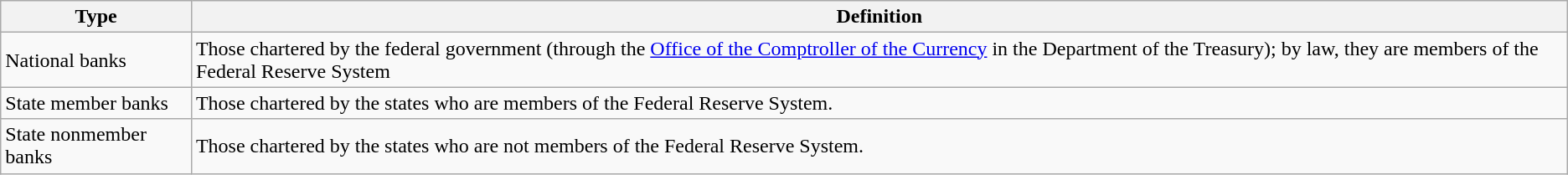<table class="wikitable" border="1">
<tr>
<th>Type</th>
<th>Definition</th>
</tr>
<tr>
<td>National banks</td>
<td>Those chartered by the federal government (through the <a href='#'>Office of the Comptroller of the Currency</a> in the Department of the Treasury); by law, they are members of the Federal Reserve System</td>
</tr>
<tr>
<td>State member banks</td>
<td>Those chartered by the states who are members of the Federal Reserve System.</td>
</tr>
<tr>
<td>State nonmember banks</td>
<td>Those chartered by the states who are not members of the Federal Reserve System.</td>
</tr>
</table>
